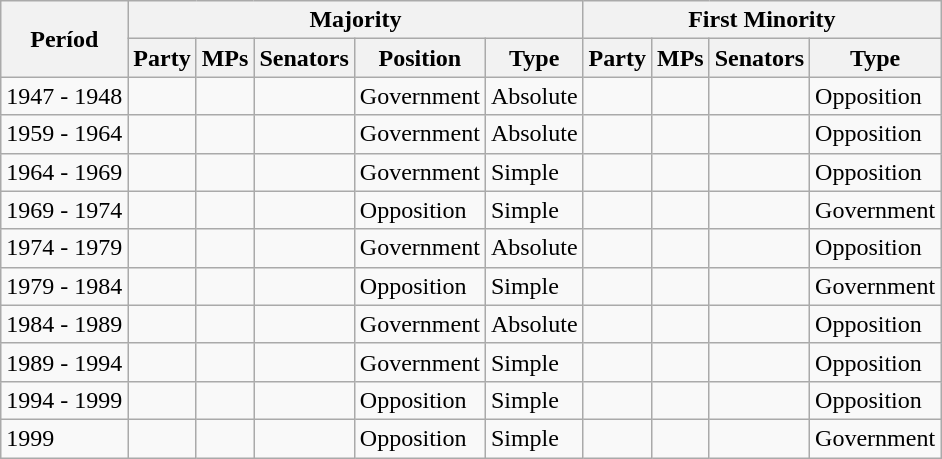<table class="wikitable">
<tr>
<th rowspan="2">Períod</th>
<th colspan="5">Majority</th>
<th colspan="4">First Minority</th>
</tr>
<tr>
<th>Party</th>
<th>MPs</th>
<th>Senators</th>
<th>Position</th>
<th>Type</th>
<th>Party</th>
<th>MPs</th>
<th>Senators</th>
<th>Type</th>
</tr>
<tr>
<td>1947 - 1948</td>
<td></td>
<td></td>
<td></td>
<td>Government</td>
<td>Absolute</td>
<td></td>
<td></td>
<td></td>
<td>Opposition</td>
</tr>
<tr>
<td>1959 - 1964</td>
<td></td>
<td></td>
<td></td>
<td>Government</td>
<td>Absolute</td>
<td></td>
<td></td>
<td></td>
<td>Opposition</td>
</tr>
<tr>
<td>1964 - 1969</td>
<td></td>
<td></td>
<td></td>
<td>Government</td>
<td>Simple</td>
<td></td>
<td></td>
<td></td>
<td>Opposition</td>
</tr>
<tr>
<td>1969 - 1974</td>
<td></td>
<td></td>
<td></td>
<td>Opposition</td>
<td>Simple</td>
<td></td>
<td></td>
<td></td>
<td>Government</td>
</tr>
<tr>
<td>1974 - 1979</td>
<td></td>
<td></td>
<td></td>
<td>Government</td>
<td>Absolute</td>
<td></td>
<td></td>
<td></td>
<td>Opposition</td>
</tr>
<tr>
<td>1979 - 1984</td>
<td></td>
<td></td>
<td></td>
<td>Opposition</td>
<td>Simple</td>
<td></td>
<td></td>
<td></td>
<td>Government</td>
</tr>
<tr>
<td>1984 - 1989</td>
<td></td>
<td></td>
<td></td>
<td>Government</td>
<td>Absolute</td>
<td></td>
<td></td>
<td></td>
<td>Opposition</td>
</tr>
<tr>
<td>1989 - 1994</td>
<td></td>
<td></td>
<td></td>
<td>Government</td>
<td>Simple</td>
<td></td>
<td></td>
<td></td>
<td>Opposition</td>
</tr>
<tr>
<td>1994 - 1999</td>
<td></td>
<td></td>
<td></td>
<td>Opposition</td>
<td>Simple</td>
<td></td>
<td></td>
<td></td>
<td>Opposition</td>
</tr>
<tr>
<td>1999</td>
<td></td>
<td></td>
<td></td>
<td>Opposition</td>
<td>Simple</td>
<td></td>
<td></td>
<td></td>
<td>Government</td>
</tr>
</table>
